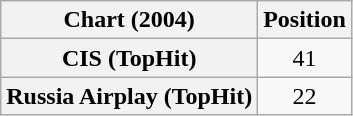<table class="wikitable plainrowheaders" style="text-align:center;">
<tr>
<th scope="col">Chart (2004)</th>
<th scope="col">Position</th>
</tr>
<tr>
<th scope="row">CIS (TopHit)</th>
<td>41</td>
</tr>
<tr>
<th scope="row">Russia Airplay (TopHit)</th>
<td>22</td>
</tr>
</table>
